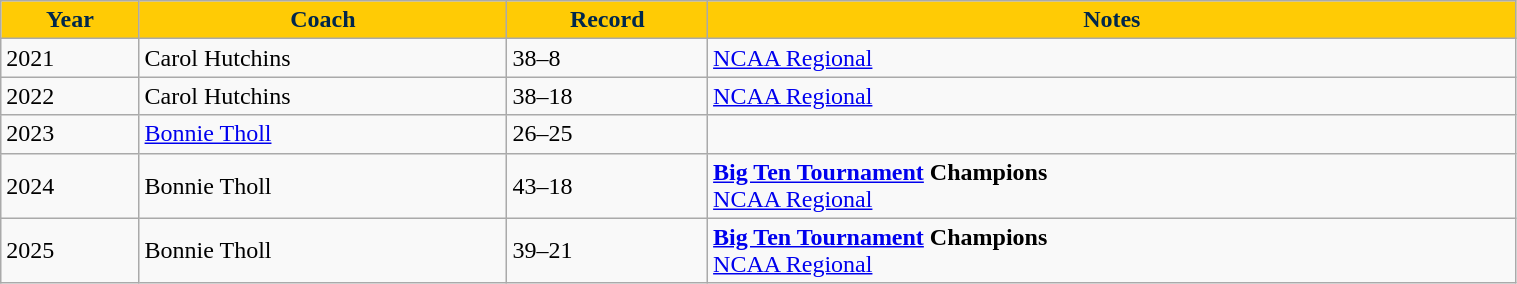<table cellpadding="1" style="width:80%;" class="wikitable sortable" style="text-align:center;">
<tr>
<th style="background: #FFCB05; color:#00274C;">Year</th>
<th style="background: #FFCB05; color:#00274C;">Coach</th>
<th style="background: #FFCB05; color:#00274C;">Record</th>
<th style="background: #FFCB05; color:#00274C;">Notes</th>
</tr>
<tr>
<td>2021</td>
<td>Carol Hutchins</td>
<td>38–8</td>
<td><a href='#'>NCAA Regional</a></td>
</tr>
<tr>
<td>2022</td>
<td>Carol Hutchins</td>
<td>38–18</td>
<td><a href='#'>NCAA Regional</a></td>
</tr>
<tr>
<td>2023</td>
<td><a href='#'>Bonnie Tholl</a></td>
<td>26–25</td>
<td></td>
</tr>
<tr>
<td>2024</td>
<td>Bonnie Tholl</td>
<td>43–18</td>
<td><strong><a href='#'>Big Ten Tournament</a> Champions</strong> <br> <a href='#'>NCAA Regional</a></td>
</tr>
<tr>
<td>2025</td>
<td>Bonnie Tholl</td>
<td>39–21</td>
<td><strong><a href='#'>Big Ten Tournament</a> Champions</strong> <br> <a href='#'>NCAA Regional</a></td>
</tr>
</table>
